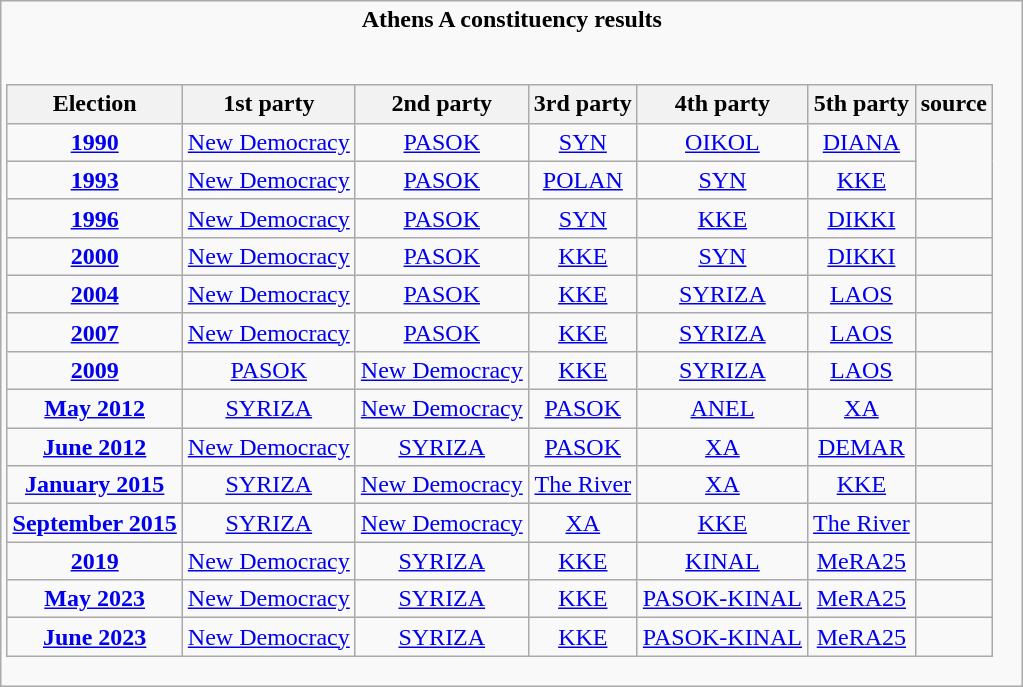<table class=wikitable>
<tr>
<td align="center"><strong>Athens A constituency results</strong><br><br><table class=wikitable style="text-align:center">
<tr>
<th>Election</th>
<th>1st party</th>
<th>2nd party</th>
<th>3rd party</th>
<th>4th party</th>
<th>5th party</th>
<th>source</th>
</tr>
<tr>
<td><strong><a href='#'>1990</a></strong></td>
<td><a href='#'>New Democracy</a><br></td>
<td><a href='#'>PASOK</a><br></td>
<td><a href='#'>SYN</a><br></td>
<td><a href='#'>OIKOL</a><br></td>
<td><a href='#'>DIANA</a><br></td>
</tr>
<tr>
<td><strong><a href='#'>1993</a></strong></td>
<td><a href='#'>New Democracy</a><br></td>
<td><a href='#'>PASOK</a><br></td>
<td><a href='#'>POLAN</a><br></td>
<td><a href='#'>SYN</a><br></td>
<td><a href='#'>KKE</a><br></td>
</tr>
<tr>
<td><strong><a href='#'>1996</a></strong></td>
<td><a href='#'>New Democracy</a><br></td>
<td><a href='#'>PASOK</a><br></td>
<td><a href='#'>SYN</a><br></td>
<td><a href='#'>KKE</a><br></td>
<td><a href='#'>DIKKI</a><br></td>
<td></td>
</tr>
<tr>
<td><strong><a href='#'>2000</a></strong></td>
<td><a href='#'>New Democracy</a><br></td>
<td><a href='#'>PASOK</a><br></td>
<td><a href='#'>KKE</a><br></td>
<td><a href='#'>SYN</a><br></td>
<td><a href='#'>DIKKI</a><br></td>
<td></td>
</tr>
<tr>
<td><strong><a href='#'>2004</a></strong></td>
<td><a href='#'>New Democracy</a><br></td>
<td><a href='#'>PASOK</a><br></td>
<td><a href='#'>KKE</a><br></td>
<td><a href='#'>SYRIZA</a><br></td>
<td><a href='#'>LAOS</a><br></td>
<td></td>
</tr>
<tr>
<td><strong><a href='#'>2007</a></strong></td>
<td><a href='#'>New Democracy</a><br></td>
<td><a href='#'>PASOK</a><br></td>
<td><a href='#'>KKE</a><br></td>
<td><a href='#'>SYRIZA</a><br></td>
<td><a href='#'>LAOS</a><br></td>
<td></td>
</tr>
<tr>
<td><strong><a href='#'>2009</a></strong></td>
<td><a href='#'>PASOK</a><br></td>
<td><a href='#'>New Democracy</a><br></td>
<td><a href='#'>KKE</a><br></td>
<td><a href='#'>SYRIZA</a><br></td>
<td><a href='#'>LAOS</a><br></td>
<td></td>
</tr>
<tr>
<td><strong><a href='#'>May 2012</a></strong></td>
<td><a href='#'>SYRIZA</a><br></td>
<td><a href='#'>New Democracy</a><br></td>
<td><a href='#'>PASOK</a><br></td>
<td><a href='#'>ANEL</a><br></td>
<td><a href='#'>XA</a><br></td>
<td></td>
</tr>
<tr>
<td><strong><a href='#'>June 2012</a></strong></td>
<td><a href='#'>New Democracy</a><br></td>
<td><a href='#'>SYRIZA</a><br></td>
<td><a href='#'>PASOK</a><br></td>
<td><a href='#'>XA</a><br></td>
<td><a href='#'>DEMAR</a><br></td>
<td></td>
</tr>
<tr>
<td><strong><a href='#'>January 2015</a></strong></td>
<td><a href='#'>SYRIZA</a><br></td>
<td><a href='#'>New Democracy</a><br></td>
<td><a href='#'>The River</a><br></td>
<td><a href='#'>XA</a><br></td>
<td><a href='#'>KKE</a><br></td>
<td></td>
</tr>
<tr>
<td><strong><a href='#'>September 2015</a></strong></td>
<td><a href='#'>SYRIZA</a><br></td>
<td><a href='#'>New Democracy</a><br></td>
<td><a href='#'>XA</a><br></td>
<td><a href='#'>KKE</a><br></td>
<td><a href='#'>The River</a><br></td>
<td></td>
</tr>
<tr>
<td><strong><a href='#'>2019</a></strong></td>
<td><a href='#'>New Democracy</a><br></td>
<td><a href='#'>SYRIZA</a><br></td>
<td><a href='#'>KKE</a><br></td>
<td><a href='#'>KINAL</a><br></td>
<td><a href='#'>MeRA25</a><br></td>
<td></td>
</tr>
<tr>
<td><strong><a href='#'>May 2023</a></strong></td>
<td><a href='#'>New Democracy</a><br></td>
<td><a href='#'>SYRIZA</a><br></td>
<td><a href='#'>KKE</a><br></td>
<td><a href='#'>PASOK-KINAL</a><br></td>
<td><a href='#'>MeRA25</a><br></td>
<td></td>
</tr>
<tr>
<td><strong><a href='#'>June 2023</a></strong></td>
<td><a href='#'>New Democracy</a><br></td>
<td><a href='#'>SYRIZA</a><br></td>
<td><a href='#'>KKE</a><br></td>
<td><a href='#'>PASOK-KINAL</a><br></td>
<td><a href='#'>MeRA25</a><br></td>
<td></td>
</tr>
</table>
</td>
</tr>
</table>
